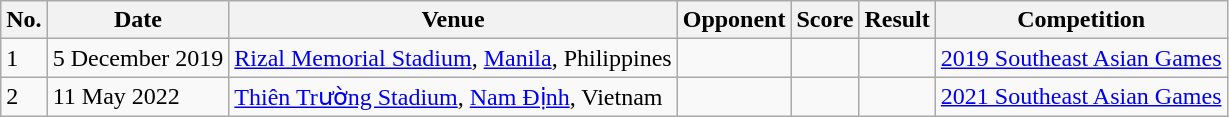<table class="wikitable" style="font-size:100%;">
<tr>
<th>No.</th>
<th>Date</th>
<th>Venue</th>
<th>Opponent</th>
<th>Score</th>
<th>Result</th>
<th>Competition</th>
</tr>
<tr>
<td>1</td>
<td>5 December 2019</td>
<td><a href='#'>Rizal Memorial Stadium</a>, <a href='#'>Manila</a>, Philippines</td>
<td></td>
<td></td>
<td></td>
<td><a href='#'>2019 Southeast Asian Games</a></td>
</tr>
<tr>
<td>2</td>
<td>11 May 2022</td>
<td><a href='#'>Thiên Trường Stadium</a>, <a href='#'>Nam Định</a>, Vietnam</td>
<td></td>
<td></td>
<td></td>
<td><a href='#'>2021 Southeast Asian Games</a></td>
</tr>
</table>
